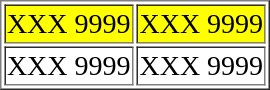<table border="1" style="margin:1em auto;">
<tr ---- size="40">
<td style="background:yellow; text-align:center; font-size: 14pt; color: black">XXX 9999</td>
<td style="background:yellow; text-align:center; font-size: 14pt; color: black">XXX 9999</td>
</tr>
<tr>
<td style="background:white; text-align:center; font-size: 14pt; color: black">XXX 9999</td>
<td style="background:white; text-align:center; font-size: 14pt; color: black">XXX 9999</td>
</tr>
</table>
